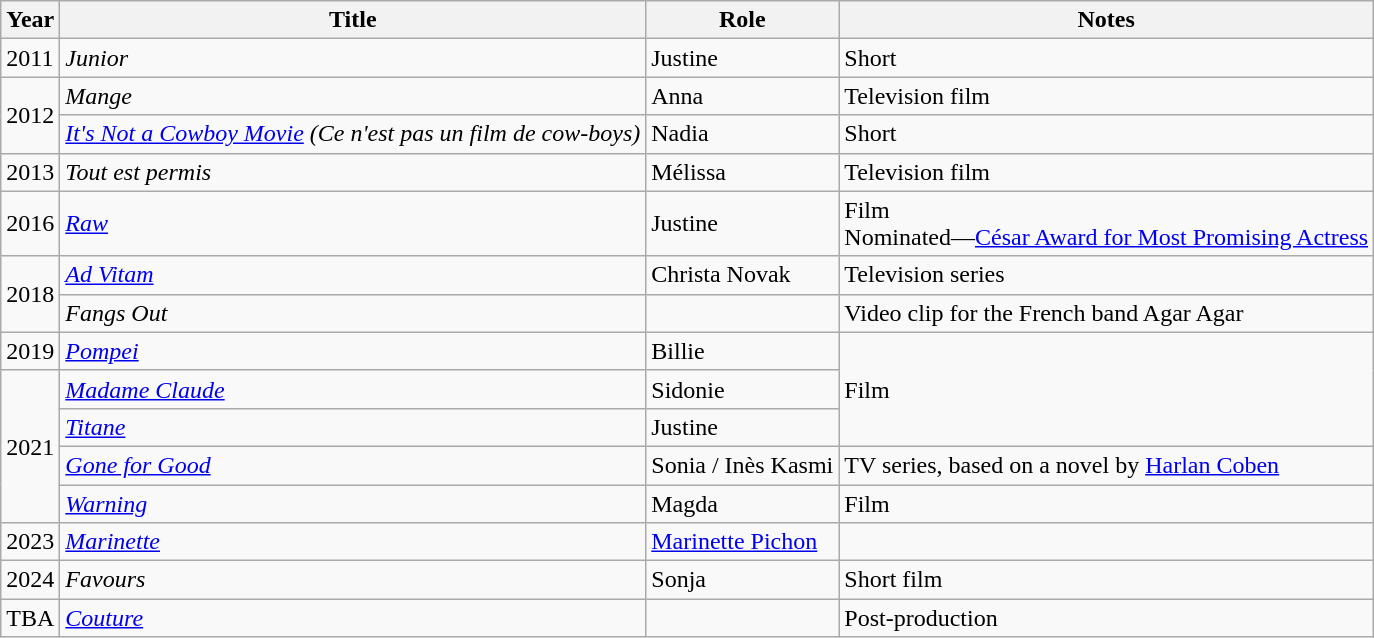<table class="wikitable sortable">
<tr>
<th scope="col">Year</th>
<th scope="col">Title</th>
<th scope="col">Role</th>
<th scope="col" class="unsortable">Notes</th>
</tr>
<tr>
<td>2011</td>
<td scope="row"><em>Junior</em></td>
<td>Justine</td>
<td>Short</td>
</tr>
<tr>
<td rowspan=2>2012</td>
<td scope="row"><em>Mange</em></td>
<td>Anna</td>
<td>Television film</td>
</tr>
<tr>
<td scope="row"><em><a href='#'>It's Not a Cowboy Movie</a> (Ce n'est pas un film de cow-boys)</em></td>
<td>Nadia</td>
<td>Short</td>
</tr>
<tr>
<td>2013</td>
<td scope="row"><em>Tout est permis</em></td>
<td>Mélissa</td>
<td>Television film</td>
</tr>
<tr>
<td>2016</td>
<td scope="row"><em><a href='#'>Raw</a></em></td>
<td>Justine</td>
<td>Film<br>Nominated—<a href='#'>César Award for Most Promising Actress</a></td>
</tr>
<tr>
<td rowspan="2">2018</td>
<td scope="row"><em><a href='#'>Ad Vitam</a></em></td>
<td>Christa Novak</td>
<td>Television series</td>
</tr>
<tr>
<td scope="row"><em>Fangs Out</em></td>
<td></td>
<td>Video clip for the French band Agar Agar</td>
</tr>
<tr>
<td>2019</td>
<td scope="row"><em><a href='#'>Pompei</a></em></td>
<td>Billie</td>
<td rowspan="3">Film</td>
</tr>
<tr>
<td rowspan="4">2021</td>
<td scope="row"><em><a href='#'>Madame Claude</a></em></td>
<td>Sidonie</td>
</tr>
<tr>
<td scope="row"><em><a href='#'>Titane</a></em></td>
<td>Justine</td>
</tr>
<tr>
<td scope="row"><em><a href='#'>Gone for Good</a></em></td>
<td>Sonia / Inès Kasmi</td>
<td>TV series, based on a novel by <a href='#'>Harlan Coben</a></td>
</tr>
<tr>
<td scope="row"><em><a href='#'>Warning</a></em></td>
<td>Magda</td>
<td>Film</td>
</tr>
<tr>
<td>2023</td>
<td scope="row"><em><a href='#'>Marinette</a></em></td>
<td><a href='#'>Marinette Pichon</a></td>
<td></td>
</tr>
<tr>
<td>2024</td>
<td scope="row"><em>Favours</em></td>
<td>Sonja</td>
<td>Short film</td>
</tr>
<tr>
<td>TBA</td>
<td scope="row"><em><a href='#'>Couture</a></em></td>
<td></td>
<td>Post-production</td>
</tr>
</table>
